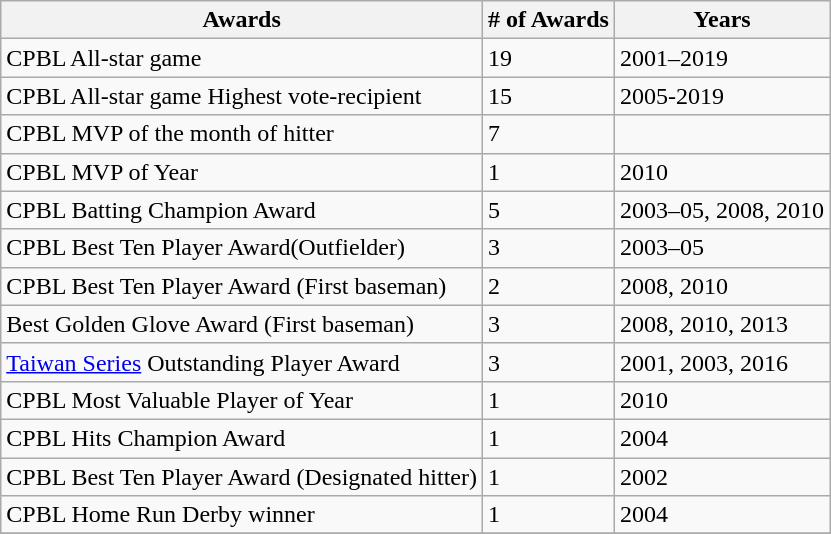<table class="wikitable">
<tr>
<th>Awards</th>
<th># of Awards</th>
<th>Years</th>
</tr>
<tr>
<td>CPBL All-star game</td>
<td>19</td>
<td>2001–2019</td>
</tr>
<tr>
<td>CPBL All-star game Highest vote-recipient</td>
<td>15</td>
<td>2005-2019</td>
</tr>
<tr>
<td>CPBL MVP of the month of hitter</td>
<td>7</td>
<td></td>
</tr>
<tr>
<td>CPBL MVP of Year</td>
<td>1</td>
<td>2010</td>
</tr>
<tr>
<td>CPBL Batting Champion Award</td>
<td>5</td>
<td>2003–05, 2008, 2010</td>
</tr>
<tr>
<td>CPBL Best Ten Player Award(Outfielder)</td>
<td>3</td>
<td>2003–05</td>
</tr>
<tr>
<td>CPBL Best Ten Player Award (First baseman)</td>
<td>2</td>
<td>2008, 2010</td>
</tr>
<tr>
<td>Best Golden Glove Award (First baseman)</td>
<td>3</td>
<td>2008, 2010, 2013</td>
</tr>
<tr>
<td><a href='#'>Taiwan Series</a> Outstanding Player Award</td>
<td>3</td>
<td>2001, 2003, 2016</td>
</tr>
<tr>
<td>CPBL Most Valuable Player of Year</td>
<td>1</td>
<td>2010</td>
</tr>
<tr>
<td>CPBL Hits Champion Award</td>
<td>1</td>
<td>2004</td>
</tr>
<tr>
<td>CPBL Best Ten Player Award (Designated hitter)</td>
<td>1</td>
<td>2002</td>
</tr>
<tr>
<td>CPBL Home Run Derby winner</td>
<td>1</td>
<td>2004</td>
</tr>
<tr>
</tr>
</table>
